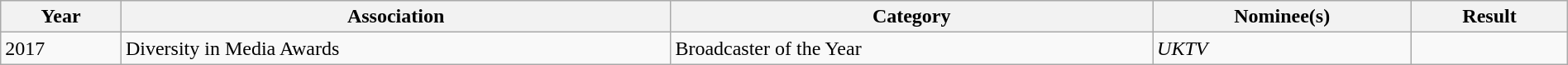<table class="wikitable" width="100%">
<tr>
<th>Year</th>
<th>Association</th>
<th>Category</th>
<th>Nominee(s)</th>
<th>Result</th>
</tr>
<tr>
<td rowspan="1">2017</td>
<td rowspan="1">Diversity in Media Awards</td>
<td>Broadcaster of the Year</td>
<td><em>UKTV</em></td>
<td></td>
</tr>
</table>
